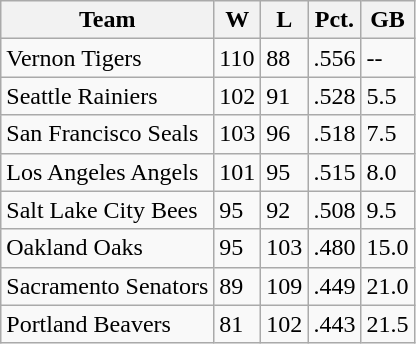<table class="wikitable">
<tr>
<th>Team</th>
<th>W</th>
<th>L</th>
<th>Pct.</th>
<th>GB</th>
</tr>
<tr>
<td>Vernon Tigers</td>
<td>110</td>
<td>88</td>
<td>.556</td>
<td>--</td>
</tr>
<tr>
<td>Seattle Rainiers</td>
<td>102</td>
<td>91</td>
<td>.528</td>
<td>5.5</td>
</tr>
<tr>
<td>San Francisco Seals</td>
<td>103</td>
<td>96</td>
<td>.518</td>
<td>7.5</td>
</tr>
<tr>
<td>Los Angeles Angels</td>
<td>101</td>
<td>95</td>
<td>.515</td>
<td>8.0</td>
</tr>
<tr>
<td>Salt Lake City Bees</td>
<td>95</td>
<td>92</td>
<td>.508</td>
<td>9.5</td>
</tr>
<tr>
<td>Oakland Oaks</td>
<td>95</td>
<td>103</td>
<td>.480</td>
<td>15.0</td>
</tr>
<tr>
<td>Sacramento Senators</td>
<td>89</td>
<td>109</td>
<td>.449</td>
<td>21.0</td>
</tr>
<tr>
<td>Portland Beavers</td>
<td>81</td>
<td>102</td>
<td>.443</td>
<td>21.5</td>
</tr>
</table>
